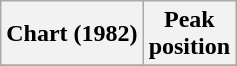<table class="wikitable sortable">
<tr>
<th>Chart (1982)</th>
<th>Peak<br>position</th>
</tr>
<tr>
</tr>
</table>
